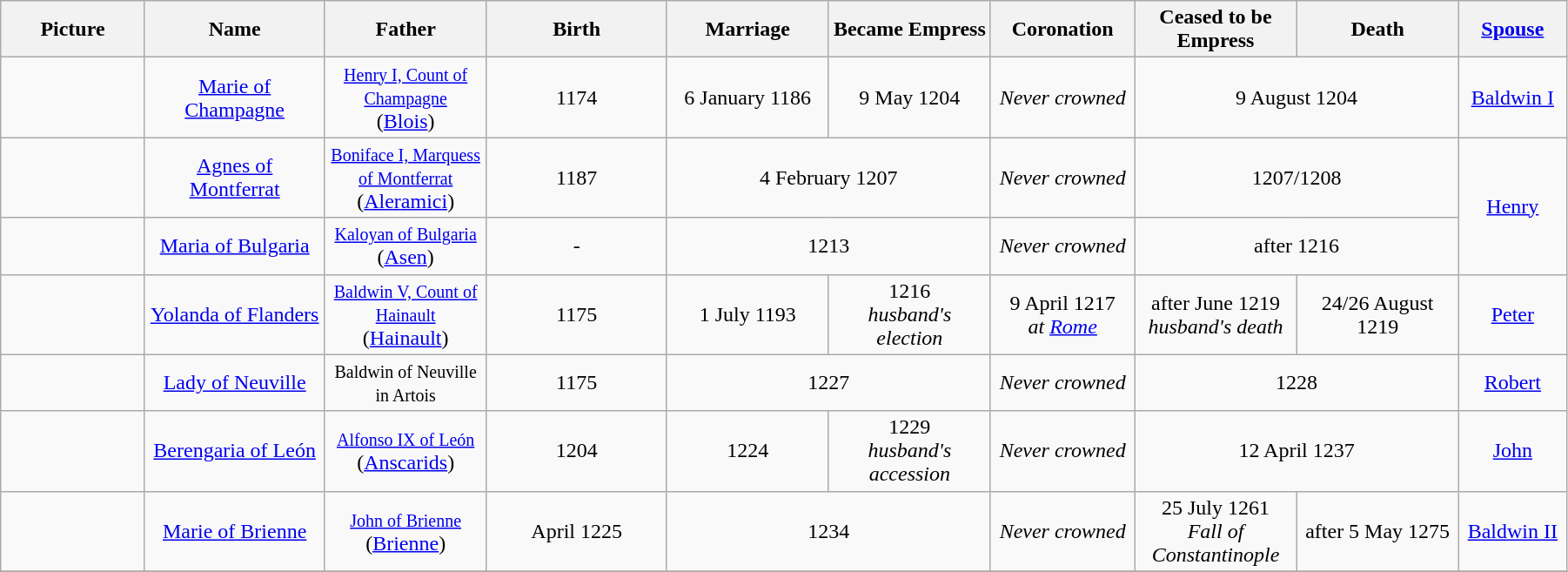<table width=95% class="wikitable">
<tr>
<th width = "8%">Picture</th>
<th width = "10%">Name</th>
<th width = "9%">Father</th>
<th width = "10%">Birth</th>
<th width = "9%">Marriage</th>
<th width = "9%">Became Empress</th>
<th width = "8%">Coronation</th>
<th width = "9%">Ceased to be Empress</th>
<th width = "9%">Death</th>
<th width = "6%"><a href='#'>Spouse</a></th>
</tr>
<tr>
<td align="center"></td>
<td align="center"><a href='#'>Marie of Champagne</a></td>
<td align="center"><small><a href='#'>Henry I, Count of Champagne</a></small><br> (<a href='#'>Blois</a>)</td>
<td align="center">1174</td>
<td align="center">6 January 1186</td>
<td align="center">9 May 1204</td>
<td align="center"><em>Never crowned</em></td>
<td align="center" colspan="2">9 August 1204</td>
<td align="center"><a href='#'>Baldwin I</a></td>
</tr>
<tr>
<td align="center"></td>
<td align="center"><a href='#'>Agnes of Montferrat</a></td>
<td align="center"><small><a href='#'>Boniface I, Marquess of Montferrat</a></small><br> (<a href='#'>Aleramici</a>)</td>
<td align="center">1187</td>
<td align="center" colspan="2">4 February 1207</td>
<td align="center"><em>Never crowned</em></td>
<td align="center" colspan="2">1207/1208</td>
<td align="center" rowspan="2"><a href='#'>Henry</a></td>
</tr>
<tr>
<td align="center"></td>
<td align="center"><a href='#'>Maria of Bulgaria</a></td>
<td align="center"><small><a href='#'>Kaloyan of Bulgaria</a></small><br> (<a href='#'>Asen</a>)</td>
<td align="center">-</td>
<td align="center" colspan="2">1213</td>
<td align="center"><em>Never crowned</em></td>
<td align="center" colspan="2">after 1216</td>
</tr>
<tr>
<td align="center"></td>
<td align="center"><a href='#'>Yolanda of Flanders</a></td>
<td align="center"><small><a href='#'>Baldwin V, Count of Hainault</a></small><br> (<a href='#'>Hainault</a>)</td>
<td align="center">1175</td>
<td align="center">1 July 1193</td>
<td align="center">1216<br><em>husband's election</em></td>
<td align="center">9 April 1217<br><em>at <a href='#'>Rome</a></em></td>
<td align="center">after June 1219<br><em>husband's death</em></td>
<td align="center">24/26 August 1219</td>
<td align="center"><a href='#'>Peter</a></td>
</tr>
<tr>
<td align="center"></td>
<td align="center"><a href='#'>Lady of Neuville</a></td>
<td align="center"><small>Baldwin of Neuville in Artois</small></td>
<td align="center">1175</td>
<td align="center" colspan="2">1227</td>
<td align="center"><em>Never crowned</em></td>
<td align="center" colspan="2">1228</td>
<td align="center"><a href='#'>Robert</a></td>
</tr>
<tr>
<td align="center"></td>
<td align="center"><a href='#'>Berengaria of León</a></td>
<td align="center"><small><a href='#'>Alfonso IX of León</a></small><br> (<a href='#'>Anscarids</a>)</td>
<td align="center">1204</td>
<td align="center">1224</td>
<td align="center">1229<br><em>husband's accession</em></td>
<td align="center"><em>Never crowned</em></td>
<td align="center" colspan="2">12 April 1237</td>
<td align="center"><a href='#'>John</a></td>
</tr>
<tr>
<td align="center"></td>
<td align="center"><a href='#'>Marie of Brienne</a></td>
<td align="center"><small><a href='#'>John of Brienne</a></small><br> (<a href='#'>Brienne</a>)</td>
<td align="center">April 1225</td>
<td align="center" colspan="2">1234</td>
<td align="center"><em>Never crowned</em></td>
<td align="center">25 July 1261<br><em>Fall of Constantinople</em></td>
<td align="center">after 5 May 1275</td>
<td align="center"><a href='#'>Baldwin II</a></td>
</tr>
<tr>
</tr>
</table>
